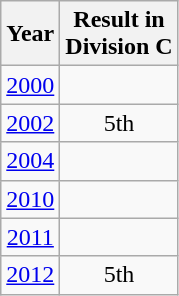<table class="wikitable" style="text-align:center">
<tr>
<th>Year</th>
<th>Result in<br>Division C</th>
</tr>
<tr>
<td><a href='#'>2000</a></td>
<td></td>
</tr>
<tr>
<td><a href='#'>2002</a></td>
<td>5th</td>
</tr>
<tr>
<td><a href='#'>2004</a></td>
<td></td>
</tr>
<tr>
<td><a href='#'>2010</a></td>
<td></td>
</tr>
<tr>
<td><a href='#'>2011</a></td>
<td></td>
</tr>
<tr>
<td><a href='#'>2012</a></td>
<td>5th</td>
</tr>
</table>
